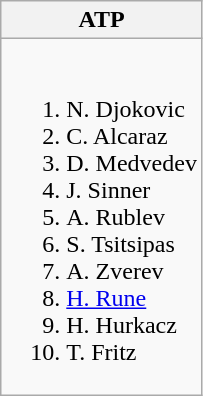<table class="wikitable">
<tr>
<th>ATP</th>
</tr>
<tr style="vertical-align: top;">
<td style="white-space: nowrap;"><br><ol><li> N. Djokovic</li><li> C. Alcaraz</li><li> D. Medvedev</li><li> J. Sinner</li><li> A. Rublev</li><li> S. Tsitsipas</li><li> A. Zverev</li><li> <a href='#'>H. Rune</a></li><li> H. Hurkacz</li><li> T. Fritz</li></ol></td>
</tr>
</table>
